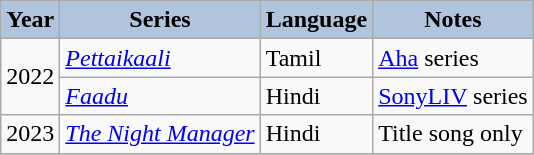<table class="wikitable sortable">
<tr>
<th style="background:#B0C4DE;">Year</th>
<th style="background:#B0C4DE;">Series</th>
<th style="background:#B0C4DE;">Language</th>
<th style="background:#B0C4DE;">Notes</th>
</tr>
<tr>
<td rowspan="2">2022</td>
<td><em><a href='#'>Pettaikaali</a></em></td>
<td>Tamil</td>
<td><a href='#'>Aha</a> series</td>
</tr>
<tr>
<td><em><a href='#'>Faadu</a></em></td>
<td>Hindi</td>
<td><a href='#'>SonyLIV</a> series</td>
</tr>
<tr>
<td>2023</td>
<td><em><a href='#'>The Night Manager</a></em></td>
<td>Hindi</td>
<td>Title song only</td>
</tr>
<tr>
</tr>
</table>
